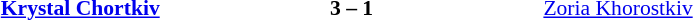<table width=100% cellspacing=1>
<tr>
<th width=20%></th>
<th width=20%></th>
<th width=20%></th>
<th></th>
</tr>
<tr style=font-size:90%>
<td align=right><strong><a href='#'>Krystal Chortkiv</a></strong></td>
<td align=center><strong>3 – 1</strong></td>
<td><a href='#'>Zoria Khorostkiv</a></td>
<td></td>
</tr>
</table>
